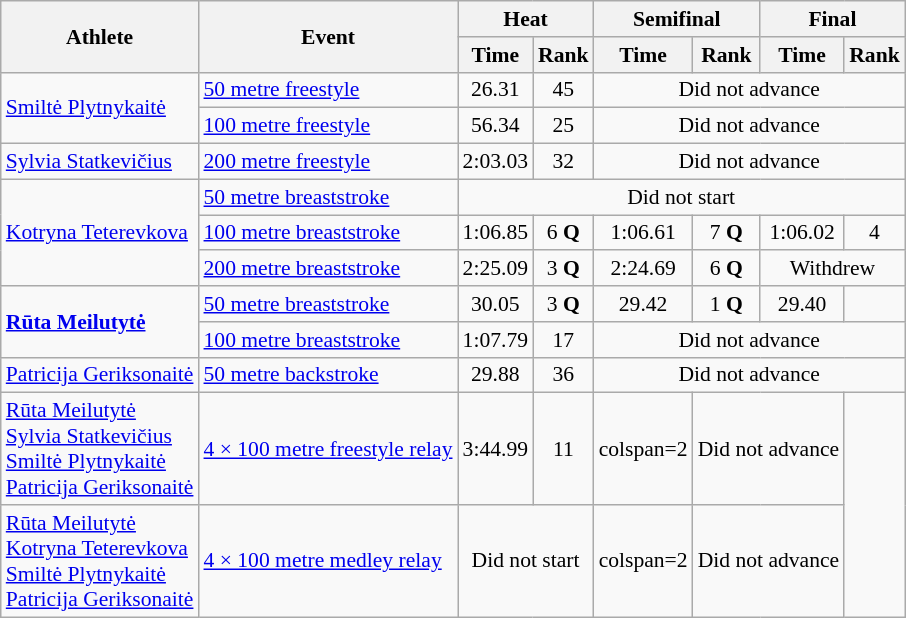<table class="wikitable" style="font-size:90%;">
<tr>
<th rowspan="2">Athlete</th>
<th rowspan="2">Event</th>
<th colspan="2">Heat</th>
<th colspan="2">Semifinal</th>
<th colspan="2">Final</th>
</tr>
<tr>
<th>Time</th>
<th>Rank</th>
<th>Time</th>
<th>Rank</th>
<th>Time</th>
<th>Rank</th>
</tr>
<tr align=center>
<td align=left rowspan=2><a href='#'>Smiltė Plytnykaitė</a></td>
<td align=left><a href='#'>50 metre freestyle</a></td>
<td>26.31</td>
<td>45</td>
<td colspan=4>Did not advance</td>
</tr>
<tr align=center>
<td align=left><a href='#'>100 metre freestyle</a></td>
<td>56.34</td>
<td>25</td>
<td colspan=4>Did not advance</td>
</tr>
<tr align=center>
<td align=left><a href='#'>Sylvia Statkevičius</a></td>
<td align=left><a href='#'>200 metre freestyle</a></td>
<td>2:03.03</td>
<td>32</td>
<td colspan=4>Did not advance</td>
</tr>
<tr align=center>
<td align=left rowspan=3><a href='#'>Kotryna Teterevkova</a></td>
<td align=left><a href='#'>50 metre breaststroke</a></td>
<td colspan=6>Did not start</td>
</tr>
<tr align=center>
<td align=left><a href='#'>100 metre breaststroke</a></td>
<td>1:06.85</td>
<td>6 <strong>Q</strong></td>
<td>1:06.61</td>
<td>7 <strong>Q</strong></td>
<td>1:06.02</td>
<td>4</td>
</tr>
<tr align=center>
<td align=left><a href='#'>200 metre breaststroke</a></td>
<td>2:25.09</td>
<td>3 <strong>Q</strong></td>
<td>2:24.69</td>
<td>6 <strong>Q</strong></td>
<td colspan=4>Withdrew</td>
</tr>
<tr align=center>
<td align=left rowspan=2><strong><a href='#'>Rūta Meilutytė</a></strong></td>
<td align=left><a href='#'>50 metre breaststroke</a></td>
<td>30.05</td>
<td>3 <strong>Q</strong></td>
<td>29.42</td>
<td>1 <strong>Q</strong></td>
<td>29.40</td>
<td></td>
</tr>
<tr align=center>
<td align=left><a href='#'>100 metre breaststroke</a></td>
<td>1:07.79</td>
<td>17</td>
<td colspan=4>Did not advance</td>
</tr>
<tr align=center>
<td align=left><a href='#'>Patricija Geriksonaitė</a></td>
<td align=left><a href='#'>50 metre backstroke</a></td>
<td>29.88</td>
<td>36</td>
<td colspan=4>Did not advance</td>
</tr>
<tr align=center>
<td align=left><a href='#'>Rūta Meilutytė</a><br><a href='#'>Sylvia Statkevičius</a><br><a href='#'>Smiltė Plytnykaitė</a><br><a href='#'>Patricija Geriksonaitė</a></td>
<td align=left><a href='#'>4 × 100 metre freestyle relay</a></td>
<td>3:44.99</td>
<td>11</td>
<td>colspan=2</td>
<td colspan=2>Did not advance</td>
</tr>
<tr align=center>
<td align=left><a href='#'>Rūta Meilutytė</a><br><a href='#'>Kotryna Teterevkova</a><br><a href='#'>Smiltė Plytnykaitė</a><br><a href='#'>Patricija Geriksonaitė</a></td>
<td align=left><a href='#'>4 × 100 metre medley relay</a></td>
<td colspan=2>Did not start</td>
<td>colspan=2</td>
<td colspan=2>Did not advance</td>
</tr>
</table>
